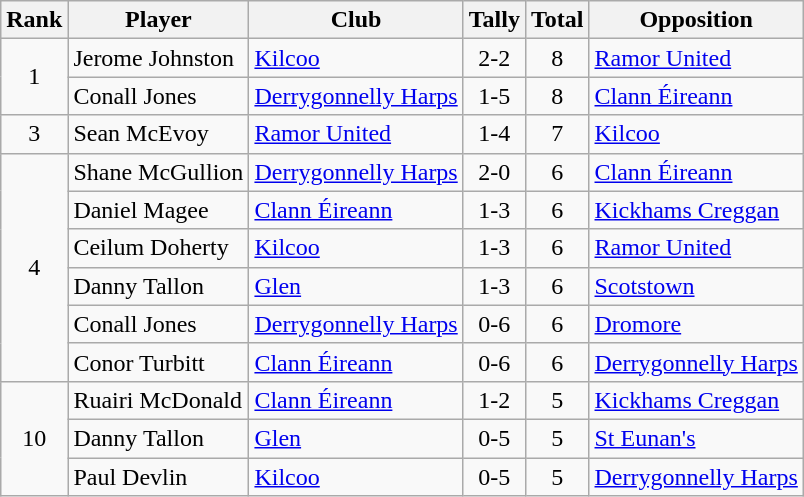<table class="wikitable">
<tr>
<th>Rank</th>
<th>Player</th>
<th>Club</th>
<th>Tally</th>
<th>Total</th>
<th>Opposition</th>
</tr>
<tr>
<td rowspan="2" style="text-align:center;">1</td>
<td>Jerome Johnston</td>
<td><a href='#'>Kilcoo</a></td>
<td align=center>2-2</td>
<td align=center>8</td>
<td><a href='#'>Ramor United</a></td>
</tr>
<tr>
<td>Conall Jones</td>
<td><a href='#'>Derrygonnelly Harps</a></td>
<td align=center>1-5</td>
<td align=center>8</td>
<td><a href='#'>Clann Éireann</a></td>
</tr>
<tr>
<td rowspan="1" style="text-align:center;">3</td>
<td>Sean McEvoy</td>
<td><a href='#'>Ramor United</a></td>
<td align=center>1-4</td>
<td align=center>7</td>
<td><a href='#'>Kilcoo</a></td>
</tr>
<tr>
<td rowspan="6" style="text-align:center;">4</td>
<td>Shane McGullion</td>
<td><a href='#'>Derrygonnelly Harps</a></td>
<td align=center>2-0</td>
<td align=center>6</td>
<td><a href='#'>Clann Éireann</a></td>
</tr>
<tr>
<td>Daniel Magee</td>
<td><a href='#'>Clann Éireann</a></td>
<td align=center>1-3</td>
<td align=center>6</td>
<td><a href='#'>Kickhams Creggan</a></td>
</tr>
<tr>
<td>Ceilum Doherty</td>
<td><a href='#'>Kilcoo</a></td>
<td align=center>1-3</td>
<td align=center>6</td>
<td><a href='#'>Ramor United</a></td>
</tr>
<tr>
<td>Danny Tallon</td>
<td><a href='#'>Glen</a></td>
<td align=center>1-3</td>
<td align=center>6</td>
<td><a href='#'>Scotstown</a></td>
</tr>
<tr>
<td>Conall Jones</td>
<td><a href='#'>Derrygonnelly Harps</a></td>
<td align=center>0-6</td>
<td align=center>6</td>
<td><a href='#'>Dromore</a></td>
</tr>
<tr>
<td>Conor Turbitt</td>
<td><a href='#'>Clann Éireann</a></td>
<td align=center>0-6</td>
<td align=center>6</td>
<td><a href='#'>Derrygonnelly Harps</a></td>
</tr>
<tr>
<td rowspan="3" style="text-align:center;">10</td>
<td>Ruairi McDonald</td>
<td><a href='#'>Clann Éireann</a></td>
<td align=center>1-2</td>
<td align=center>5</td>
<td><a href='#'>Kickhams Creggan</a></td>
</tr>
<tr>
<td>Danny Tallon</td>
<td><a href='#'>Glen</a></td>
<td align=center>0-5</td>
<td align=center>5</td>
<td><a href='#'>St Eunan's</a></td>
</tr>
<tr>
<td>Paul Devlin</td>
<td><a href='#'>Kilcoo</a></td>
<td align=center>0-5</td>
<td align=center>5</td>
<td><a href='#'>Derrygonnelly Harps</a></td>
</tr>
</table>
